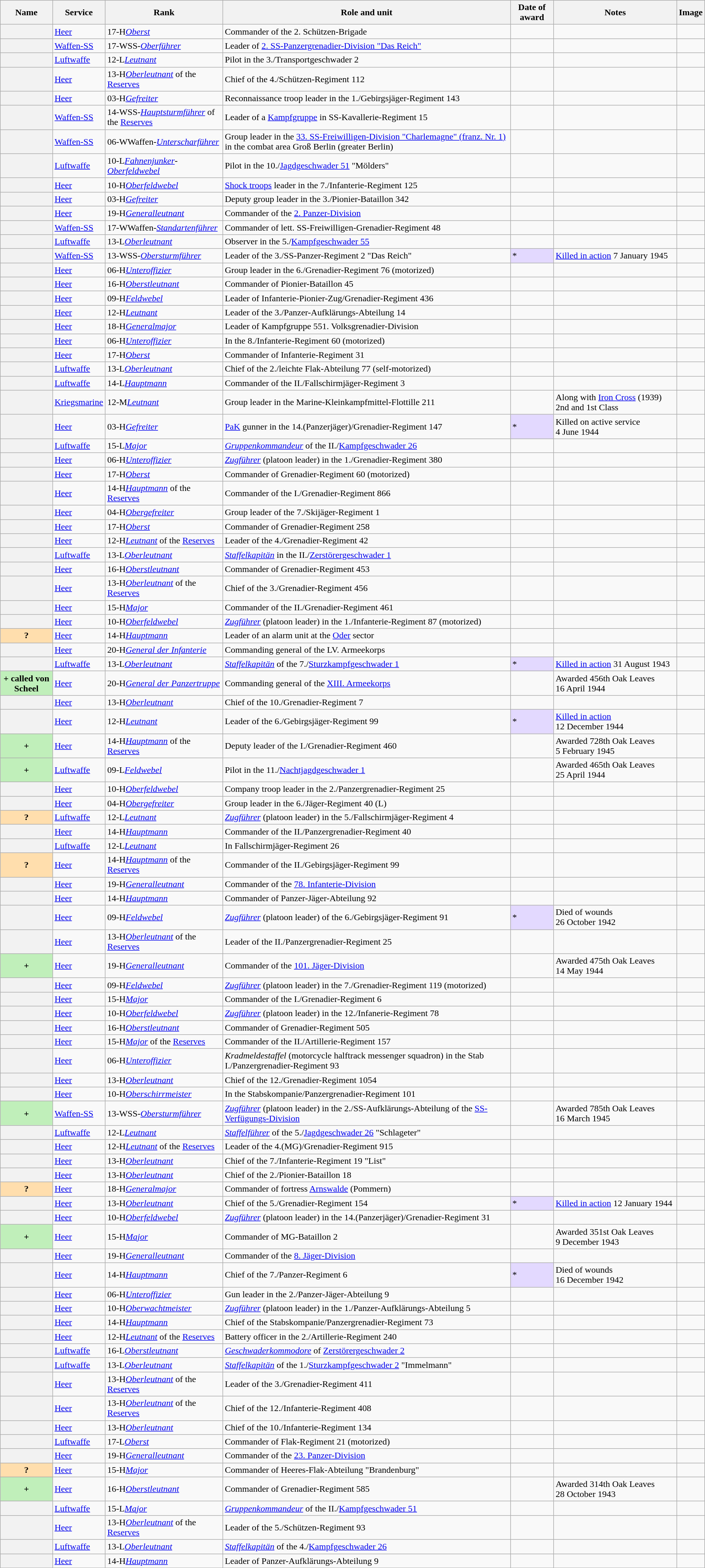<table class="wikitable plainrowheaders sortable" style="width:100%;">
<tr>
<th scope="col">Name</th>
<th scope="col">Service</th>
<th scope="col">Rank</th>
<th scope="col" class="unsortable">Role and unit</th>
<th scope="col">Date of award</th>
<th scope="col" class="unsortable">Notes</th>
<th scope="col" class="unsortable">Image</th>
</tr>
<tr>
<th scope="row"></th>
<td><a href='#'>Heer</a></td>
<td><span>17-H</span><em><a href='#'>Oberst</a></em></td>
<td>Commander of the 2. Schützen-Brigade</td>
<td></td>
<td></td>
<td></td>
</tr>
<tr>
<th scope="row"></th>
<td><a href='#'>Waffen-SS</a></td>
<td><span>17-W</span>SS-<em><a href='#'>Oberführer</a></em></td>
<td>Leader of <a href='#'>2. SS-Panzergrenadier-Division "Das Reich"</a></td>
<td></td>
<td></td>
<td></td>
</tr>
<tr>
<th scope="row"></th>
<td><a href='#'>Luftwaffe</a></td>
<td><span>12-L</span><em><a href='#'>Leutnant</a></em></td>
<td>Pilot in the 3./Transportgeschwader 2</td>
<td></td>
<td></td>
<td></td>
</tr>
<tr>
<th scope="row"></th>
<td><a href='#'>Heer</a></td>
<td><span>13-H</span><em><a href='#'>Oberleutnant</a></em> of the <a href='#'>Reserves</a></td>
<td>Chief of the 4./Schützen-Regiment 112</td>
<td></td>
<td></td>
<td></td>
</tr>
<tr>
<th scope="row"></th>
<td><a href='#'>Heer</a></td>
<td><span>03-H</span><em><a href='#'>Gefreiter</a></em></td>
<td>Reconnaissance troop leader in the 1./Gebirgsjäger-Regiment 143</td>
<td></td>
<td></td>
<td></td>
</tr>
<tr>
<th scope="row"></th>
<td><a href='#'>Waffen-SS</a></td>
<td><span>14-W</span>SS-<em><a href='#'>Hauptsturmführer</a></em> of the <a href='#'>Reserves</a></td>
<td>Leader of a <a href='#'>Kampfgruppe</a> in SS-Kavallerie-Regiment 15</td>
<td></td>
<td></td>
<td></td>
</tr>
<tr>
<th scope="row"></th>
<td><a href='#'>Waffen-SS</a></td>
<td><span>06-W</span>Waffen-<em><a href='#'>Unterscharführer</a></em></td>
<td>Group leader in the <a href='#'>33. SS-Freiwilligen-Division "Charlemagne" (franz. Nr. 1)</a> in the combat area Groß Berlin (greater Berlin)</td>
<td></td>
<td></td>
<td></td>
</tr>
<tr>
<th scope="row"></th>
<td><a href='#'>Luftwaffe</a></td>
<td><span>10-L</span><em><a href='#'>Fahnenjunker</a></em>-<em><a href='#'>Oberfeldwebel</a></em></td>
<td>Pilot in the 10./<a href='#'>Jagdgeschwader 51</a> "Mölders"</td>
<td></td>
<td></td>
<td></td>
</tr>
<tr>
<th scope="row"></th>
<td><a href='#'>Heer</a></td>
<td><span>10-H</span><em><a href='#'>Oberfeldwebel</a></em></td>
<td><a href='#'>Shock troops</a> leader in the 7./Infanterie-Regiment 125</td>
<td></td>
<td></td>
<td></td>
</tr>
<tr>
<th scope="row"></th>
<td><a href='#'>Heer</a></td>
<td><span>03-H</span><em><a href='#'>Gefreiter</a></em></td>
<td>Deputy group leader in the 3./Pionier-Bataillon 342</td>
<td></td>
<td></td>
<td></td>
</tr>
<tr>
<th scope="row"></th>
<td><a href='#'>Heer</a></td>
<td><span>19-H</span><em><a href='#'>Generalleutnant</a></em></td>
<td>Commander of the <a href='#'>2. Panzer-Division</a></td>
<td></td>
<td></td>
<td></td>
</tr>
<tr>
<th scope="row"></th>
<td><a href='#'>Waffen-SS</a></td>
<td><span>17-W</span>Waffen-<em><a href='#'>Standartenführer</a></em></td>
<td>Commander of lett. SS-Freiwilligen-Grenadier-Regiment 48</td>
<td></td>
<td></td>
<td></td>
</tr>
<tr>
<th scope="row"></th>
<td><a href='#'>Luftwaffe</a></td>
<td><span>13-L</span><em><a href='#'>Oberleutnant</a></em></td>
<td>Observer in the 5./<a href='#'>Kampfgeschwader 55</a></td>
<td></td>
<td></td>
<td></td>
</tr>
<tr>
<th scope="row"></th>
<td><a href='#'>Waffen-SS</a></td>
<td><span>13-W</span>SS-<em><a href='#'>Obersturmführer</a></em></td>
<td>Leader of the 3./SS-Panzer-Regiment 2 "Das Reich"</td>
<td style="background:#e3d9ff;" align="left">*</td>
<td><a href='#'>Killed in action</a> 7 January 1945</td>
<td></td>
</tr>
<tr>
<th scope="row"></th>
<td><a href='#'>Heer</a></td>
<td><span>06-H</span><em><a href='#'>Unteroffizier</a></em></td>
<td>Group leader in the 6./Grenadier-Regiment 76 (motorized)</td>
<td></td>
<td></td>
<td></td>
</tr>
<tr>
<th scope="row"></th>
<td><a href='#'>Heer</a></td>
<td><span>16-H</span><em><a href='#'>Oberstleutnant</a></em></td>
<td>Commander of Pionier-Bataillon 45</td>
<td></td>
<td></td>
<td></td>
</tr>
<tr>
<th scope="row"></th>
<td><a href='#'>Heer</a></td>
<td><span>09-H</span><em><a href='#'>Feldwebel</a></em></td>
<td>Leader of Infanterie-Pionier-Zug/Grenadier-Regiment 436</td>
<td></td>
<td></td>
<td></td>
</tr>
<tr>
<th scope="row"></th>
<td><a href='#'>Heer</a></td>
<td><span>12-H</span><em><a href='#'>Leutnant</a></em></td>
<td>Leader of the 3./Panzer-Aufklärungs-Abteilung 14</td>
<td></td>
<td></td>
<td></td>
</tr>
<tr>
<th scope="row"></th>
<td><a href='#'>Heer</a></td>
<td><span>18-H</span><em><a href='#'>Generalmajor</a></em></td>
<td>Leader of Kampfgruppe 551. Volksgrenadier-Division</td>
<td></td>
<td></td>
<td></td>
</tr>
<tr>
<th scope="row"></th>
<td><a href='#'>Heer</a></td>
<td><span>06-H</span><em><a href='#'>Unteroffizier</a></em></td>
<td>In the 8./Infanterie-Regiment 60 (motorized)</td>
<td></td>
<td></td>
<td></td>
</tr>
<tr>
<th scope="row"></th>
<td><a href='#'>Heer</a></td>
<td><span>17-H</span><em><a href='#'>Oberst</a></em></td>
<td>Commander of Infanterie-Regiment 31</td>
<td></td>
<td></td>
<td></td>
</tr>
<tr>
<th scope="row"></th>
<td><a href='#'>Luftwaffe</a></td>
<td><span>13-L</span><em><a href='#'>Oberleutnant</a></em></td>
<td>Chief of the 2./leichte Flak-Abteilung 77 (self-motorized)</td>
<td></td>
<td></td>
<td></td>
</tr>
<tr>
<th scope="row"></th>
<td><a href='#'>Luftwaffe</a></td>
<td><span>14-L</span><em><a href='#'>Hauptmann</a></em></td>
<td>Commander of the II./Fallschirmjäger-Regiment 3</td>
<td></td>
<td></td>
<td></td>
</tr>
<tr>
<th scope="row"></th>
<td><a href='#'>Kriegsmarine</a></td>
<td><span>12-M</span><em><a href='#'>Leutnant</a></em></td>
<td>Group leader in the Marine-Kleinkampfmittel-Flottille 211</td>
<td></td>
<td>Along with <a href='#'>Iron Cross</a> (1939) 2nd and 1st Class</td>
<td></td>
</tr>
<tr>
<th scope="row"></th>
<td><a href='#'>Heer</a></td>
<td><span>03-H</span><em><a href='#'>Gefreiter</a></em></td>
<td><a href='#'>PaK</a> gunner in the 14.(Panzerjäger)/Grenadier-Regiment 147</td>
<td style="background:#e3d9ff;" align="left">*</td>
<td>Killed on active service 4 June 1944</td>
<td></td>
</tr>
<tr>
<th scope="row"></th>
<td><a href='#'>Luftwaffe</a></td>
<td><span>15-L</span><em><a href='#'>Major</a></em></td>
<td><em><a href='#'>Gruppenkommandeur</a></em> of the II./<a href='#'>Kampfgeschwader 26</a></td>
<td></td>
<td></td>
<td></td>
</tr>
<tr>
<th scope="row"></th>
<td><a href='#'>Heer</a></td>
<td><span>06-H</span><em><a href='#'>Unteroffizier</a></em></td>
<td><em><a href='#'>Zugführer</a></em> (platoon leader) in the 1./Grenadier-Regiment 380</td>
<td></td>
<td></td>
<td></td>
</tr>
<tr>
<th scope="row"></th>
<td><a href='#'>Heer</a></td>
<td><span>17-H</span><em><a href='#'>Oberst</a></em></td>
<td>Commander of Grenadier-Regiment 60 (motorized)</td>
<td></td>
<td></td>
<td></td>
</tr>
<tr>
<th scope="row"></th>
<td><a href='#'>Heer</a></td>
<td><span>14-H</span><em><a href='#'>Hauptmann</a></em> of the <a href='#'>Reserves</a></td>
<td>Commander of the I./Grenadier-Regiment 866</td>
<td></td>
<td></td>
<td></td>
</tr>
<tr>
<th scope="row"></th>
<td><a href='#'>Heer</a></td>
<td><span>04-H</span><em><a href='#'>Obergefreiter</a></em></td>
<td>Group leader of the 7./Skijäger-Regiment 1</td>
<td></td>
<td></td>
<td></td>
</tr>
<tr>
<th scope="row"></th>
<td><a href='#'>Heer</a></td>
<td><span>17-H</span><em><a href='#'>Oberst</a></em></td>
<td>Commander of Grenadier-Regiment 258</td>
<td></td>
<td></td>
<td></td>
</tr>
<tr>
<th scope="row"></th>
<td><a href='#'>Heer</a></td>
<td><span>12-H</span><em><a href='#'>Leutnant</a></em> of the <a href='#'>Reserves</a></td>
<td>Leader of the 4./Grenadier-Regiment 42</td>
<td></td>
<td></td>
<td></td>
</tr>
<tr>
<th scope="row"></th>
<td><a href='#'>Luftwaffe</a></td>
<td><span>13-L</span><em><a href='#'>Oberleutnant</a></em></td>
<td><em><a href='#'>Staffelkapitän</a></em> in the II./<a href='#'>Zerstörergeschwader 1</a></td>
<td></td>
<td></td>
<td></td>
</tr>
<tr>
<th scope="row"></th>
<td><a href='#'>Heer</a></td>
<td><span>16-H</span><em><a href='#'>Oberstleutnant</a></em></td>
<td>Commander of Grenadier-Regiment 453</td>
<td></td>
<td></td>
<td></td>
</tr>
<tr>
<th scope="row"></th>
<td><a href='#'>Heer</a></td>
<td><span>13-H</span><em><a href='#'>Oberleutnant</a></em> of the <a href='#'>Reserves</a></td>
<td>Chief of the 3./Grenadier-Regiment 456</td>
<td></td>
<td></td>
<td></td>
</tr>
<tr>
<th scope="row"></th>
<td><a href='#'>Heer</a></td>
<td><span>15-H</span><em><a href='#'>Major</a></em></td>
<td>Commander of the II./Grenadier-Regiment 461</td>
<td></td>
<td></td>
<td></td>
</tr>
<tr>
<th scope="row"></th>
<td><a href='#'>Heer</a></td>
<td><span>10-H</span><em><a href='#'>Oberfeldwebel</a></em></td>
<td><em><a href='#'>Zugführer</a></em> (platoon leader) in the 1./Infanterie-Regiment 87 (motorized)</td>
<td></td>
<td></td>
<td></td>
</tr>
<tr>
<th scope="row" style="background:#ffdead;">?</th>
<td><a href='#'>Heer</a></td>
<td><span>14-H</span><em><a href='#'>Hauptmann</a></em></td>
<td>Leader of an alarm unit at the <a href='#'>Oder</a> sector</td>
<td></td>
<td></td>
<td></td>
</tr>
<tr>
<th scope="row"></th>
<td><a href='#'>Heer</a></td>
<td><span>20-H</span><em><a href='#'>General der Infanterie</a></em></td>
<td>Commanding general of the LV. Armeekorps</td>
<td></td>
<td></td>
<td></td>
</tr>
<tr>
<th scope="row"></th>
<td><a href='#'>Luftwaffe</a></td>
<td><span>13-L</span><em><a href='#'>Oberleutnant</a></em></td>
<td><em><a href='#'>Staffelkapitän</a></em> of the 7./<a href='#'>Sturzkampfgeschwader 1</a></td>
<td style="background:#e3d9ff;" align="left">*</td>
<td><a href='#'>Killed in action</a> 31 August 1943</td>
<td></td>
</tr>
<tr>
<th scope="row" style="background:#C0EFBA" align="left">+ called von Scheel</th>
<td><a href='#'>Heer</a></td>
<td><span>20-H</span><em><a href='#'>General der Panzertruppe</a></em></td>
<td>Commanding general of the <a href='#'>XIII. Armeekorps</a></td>
<td></td>
<td>Awarded 456th Oak Leaves 16 April 1944</td>
<td></td>
</tr>
<tr>
<th scope="row"></th>
<td><a href='#'>Heer</a></td>
<td><span>13-H</span><em><a href='#'>Oberleutnant</a></em></td>
<td>Chief of the 10./Grenadier-Regiment 7</td>
<td></td>
<td></td>
<td></td>
</tr>
<tr>
<th scope="row"></th>
<td><a href='#'>Heer</a></td>
<td><span>12-H</span><em><a href='#'>Leutnant</a></em></td>
<td>Leader of the 6./Gebirgsjäger-Regiment 99</td>
<td style="background:#e3d9ff;" align="left">*</td>
<td><a href='#'>Killed in action</a> 12 December 1944</td>
<td></td>
</tr>
<tr>
<th scope="row" style="background:#C0EFBA" align="left">+</th>
<td><a href='#'>Heer</a></td>
<td><span>14-H</span><em><a href='#'>Hauptmann</a></em> of the <a href='#'>Reserves</a></td>
<td>Deputy leader of the I./Grenadier-Regiment 460</td>
<td></td>
<td>Awarded 728th Oak Leaves 5 February 1945</td>
<td></td>
</tr>
<tr>
<th scope="row" style="background:#C0EFBA" align="left">+</th>
<td><a href='#'>Luftwaffe</a></td>
<td><span>09-L</span><em><a href='#'>Feldwebel</a></em></td>
<td>Pilot in the 11./<a href='#'>Nachtjagdgeschwader 1</a></td>
<td></td>
<td>Awarded 465th Oak Leaves 25 April 1944</td>
<td></td>
</tr>
<tr>
<th scope="row"></th>
<td><a href='#'>Heer</a></td>
<td><span>10-H</span><em><a href='#'>Oberfeldwebel</a></em></td>
<td>Company troop leader in the 2./Panzergrenadier-Regiment 25</td>
<td></td>
<td></td>
<td></td>
</tr>
<tr>
<th scope="row"></th>
<td><a href='#'>Heer</a></td>
<td><span>04-H</span><em><a href='#'>Obergefreiter</a></em></td>
<td>Group leader in the 6./Jäger-Regiment 40 (L)</td>
<td></td>
<td></td>
<td></td>
</tr>
<tr>
<th scope="row" style="background:#ffdead;">?</th>
<td><a href='#'>Luftwaffe</a></td>
<td><span>12-L</span><em><a href='#'>Leutnant</a></em></td>
<td><em><a href='#'>Zugführer</a></em> (platoon leader) in the 5./Fallschirmjäger-Regiment 4</td>
<td></td>
<td></td>
<td></td>
</tr>
<tr>
<th scope="row"></th>
<td><a href='#'>Heer</a></td>
<td><span>14-H</span><em><a href='#'>Hauptmann</a></em></td>
<td>Commander of the II./Panzergrenadier-Regiment 40</td>
<td></td>
<td></td>
<td></td>
</tr>
<tr>
<th scope="row"></th>
<td><a href='#'>Luftwaffe</a></td>
<td><span>12-L</span><em><a href='#'>Leutnant</a></em></td>
<td>In Fallschirmjäger-Regiment 26</td>
<td></td>
<td></td>
<td></td>
</tr>
<tr>
<th scope="row" style="background:#ffdead;">?</th>
<td><a href='#'>Heer</a></td>
<td><span>14-H</span><em><a href='#'>Hauptmann</a></em> of the <a href='#'>Reserves</a></td>
<td>Commander of the II./Gebirgsjäger-Regiment 99</td>
<td></td>
<td></td>
<td></td>
</tr>
<tr>
<th scope="row"></th>
<td><a href='#'>Heer</a></td>
<td><span>19-H</span><em><a href='#'>Generalleutnant</a></em></td>
<td>Commander of the <a href='#'>78. Infanterie-Division</a></td>
<td></td>
<td></td>
<td></td>
</tr>
<tr>
<th scope="row"></th>
<td><a href='#'>Heer</a></td>
<td><span>14-H</span><em><a href='#'>Hauptmann</a></em></td>
<td>Commander of Panzer-Jäger-Abteilung 92</td>
<td></td>
<td></td>
<td></td>
</tr>
<tr>
<th scope="row"></th>
<td><a href='#'>Heer</a></td>
<td><span>09-H</span><em><a href='#'>Feldwebel</a></em></td>
<td><em><a href='#'>Zugführer</a></em> (platoon leader) of the 6./Gebirgsjäger-Regiment 91</td>
<td style="background:#e3d9ff;" align="left">*</td>
<td>Died of wounds 26 October 1942</td>
<td></td>
</tr>
<tr>
<th scope="row"></th>
<td><a href='#'>Heer</a></td>
<td><span>13-H</span><em><a href='#'>Oberleutnant</a></em> of the <a href='#'>Reserves</a></td>
<td>Leader of the II./Panzergrenadier-Regiment 25</td>
<td></td>
<td></td>
<td></td>
</tr>
<tr>
<th scope="row" style="background:#C0EFBA" align="left">+</th>
<td><a href='#'>Heer</a></td>
<td><span>19-H</span><em><a href='#'>Generalleutnant</a></em></td>
<td>Commander of the <a href='#'>101. Jäger-Division</a></td>
<td></td>
<td>Awarded 475th Oak Leaves 14 May 1944</td>
<td></td>
</tr>
<tr>
<th scope="row"></th>
<td><a href='#'>Heer</a></td>
<td><span>09-H</span><em><a href='#'>Feldwebel</a></em></td>
<td><em><a href='#'>Zugführer</a></em> (platoon leader) in the 7./Grenadier-Regiment 119 (motorized)</td>
<td></td>
<td></td>
<td></td>
</tr>
<tr>
<th scope="row"></th>
<td><a href='#'>Heer</a></td>
<td><span>15-H</span><em><a href='#'>Major</a></em></td>
<td>Commander of the I./Grenadier-Regiment 6</td>
<td></td>
<td></td>
<td></td>
</tr>
<tr>
<th scope="row"></th>
<td><a href='#'>Heer</a></td>
<td><span>10-H</span><em><a href='#'>Oberfeldwebel</a></em></td>
<td><em><a href='#'>Zugführer</a></em> (platoon leader) in the 12./Infanerie-Regiment 78</td>
<td></td>
<td></td>
<td></td>
</tr>
<tr>
<th scope="row"></th>
<td><a href='#'>Heer</a></td>
<td><span>16-H</span><em><a href='#'>Oberstleutnant</a></em></td>
<td>Commander of Grenadier-Regiment 505</td>
<td></td>
<td></td>
<td></td>
</tr>
<tr>
<th scope="row"></th>
<td><a href='#'>Heer</a></td>
<td><span>15-H</span><em><a href='#'>Major</a></em> of the <a href='#'>Reserves</a></td>
<td>Commander of the II./Artillerie-Regiment 157</td>
<td></td>
<td></td>
<td></td>
</tr>
<tr>
<th scope="row"></th>
<td><a href='#'>Heer</a></td>
<td><span>06-H</span><em><a href='#'>Unteroffizier</a></em></td>
<td><em>Kradmeldestaffel</em> (motorcycle halftrack messenger squadron) in the Stab I./Panzergrenadier-Regiment 93</td>
<td></td>
<td></td>
<td></td>
</tr>
<tr>
<th scope="row"></th>
<td><a href='#'>Heer</a></td>
<td><span>13-H</span><em><a href='#'>Oberleutnant</a></em></td>
<td>Chief of the 12./Grenadier-Regiment 1054</td>
<td></td>
<td></td>
<td></td>
</tr>
<tr>
<th scope="row"></th>
<td><a href='#'>Heer</a></td>
<td><span>10-H</span><em><a href='#'>Oberschirrmeister</a></em></td>
<td>In the Stabskompanie/Panzergrenadier-Regiment 101</td>
<td></td>
<td></td>
<td></td>
</tr>
<tr>
<th scope="row" style="background:#C0EFBA" align="left">+</th>
<td><a href='#'>Waffen-SS</a></td>
<td><span>13-W</span>SS-<em><a href='#'>Obersturmführer</a></em></td>
<td><em><a href='#'>Zugführer</a></em> (platoon leader) in the 2./SS-Aufklärungs-Abteilung of the <a href='#'>SS-Verfügungs-Division</a></td>
<td></td>
<td>Awarded 785th Oak Leaves 16 March 1945</td>
<td></td>
</tr>
<tr>
<th scope="row"></th>
<td><a href='#'>Luftwaffe</a></td>
<td><span>12-L</span><em><a href='#'>Leutnant</a></em></td>
<td><em><a href='#'>Staffelführer</a></em> of the 5./<a href='#'>Jagdgeschwader 26</a> "Schlageter"</td>
<td></td>
<td></td>
<td></td>
</tr>
<tr>
<th scope="row"></th>
<td><a href='#'>Heer</a></td>
<td><span>12-H</span><em><a href='#'>Leutnant</a></em> of the <a href='#'>Reserves</a></td>
<td>Leader of the 4.(MG)/Grenadier-Regiment 915</td>
<td></td>
<td></td>
<td></td>
</tr>
<tr>
<th scope="row"></th>
<td><a href='#'>Heer</a></td>
<td><span>13-H</span><em><a href='#'>Oberleutnant</a></em></td>
<td>Chief of the 7./Infanterie-Regiment 19 "List"</td>
<td></td>
<td></td>
<td></td>
</tr>
<tr>
<th scope="row"></th>
<td><a href='#'>Heer</a></td>
<td><span>13-H</span><em><a href='#'>Oberleutnant</a></em></td>
<td>Chief of the 2./Pionier-Bataillon 18</td>
<td></td>
<td></td>
<td></td>
</tr>
<tr>
<th scope="row" style="background:#ffdead;">?</th>
<td><a href='#'>Heer</a></td>
<td><span>18-H</span><em><a href='#'>Generalmajor</a></em></td>
<td>Commander of fortress <a href='#'>Arnswalde</a> (Pommern)</td>
<td></td>
<td></td>
<td></td>
</tr>
<tr>
<th scope="row"></th>
<td><a href='#'>Heer</a></td>
<td><span>13-H</span><em><a href='#'>Oberleutnant</a></em></td>
<td>Chief of the 5./Grenadier-Regiment 154</td>
<td style="background:#e3d9ff;" align="left">*</td>
<td><a href='#'>Killed in action</a> 12 January 1944</td>
<td></td>
</tr>
<tr>
<th scope="row"></th>
<td><a href='#'>Heer</a></td>
<td><span>10-H</span><em><a href='#'>Oberfeldwebel</a></em></td>
<td><em><a href='#'>Zugführer</a></em> (platoon leader) in the 14.(Panzerjäger)/Grenadier-Regiment 31</td>
<td></td>
<td></td>
<td></td>
</tr>
<tr>
<th scope="row" style="background:#C0EFBA" align="left">+</th>
<td><a href='#'>Heer</a></td>
<td><span>15-H</span><em><a href='#'>Major</a></em></td>
<td>Commander of MG-Bataillon 2</td>
<td></td>
<td>Awarded 351st Oak Leaves 9 December 1943</td>
<td></td>
</tr>
<tr>
<th scope="row"></th>
<td><a href='#'>Heer</a></td>
<td><span>19-H</span><em><a href='#'>Generalleutnant</a></em></td>
<td>Commander of the <a href='#'>8. Jäger-Division</a></td>
<td></td>
<td></td>
<td></td>
</tr>
<tr>
<th scope="row"></th>
<td><a href='#'>Heer</a></td>
<td><span>14-H</span><em><a href='#'>Hauptmann</a></em></td>
<td>Chief of the 7./Panzer-Regiment 6</td>
<td style="background:#e3d9ff;" align="left">*</td>
<td>Died of wounds 16 December 1942</td>
<td></td>
</tr>
<tr>
<th scope="row"></th>
<td><a href='#'>Heer</a></td>
<td><span>06-H</span><em><a href='#'>Unteroffizier</a></em></td>
<td>Gun leader in the 2./Panzer-Jäger-Abteilung 9</td>
<td></td>
<td></td>
<td></td>
</tr>
<tr>
<th scope="row"></th>
<td><a href='#'>Heer</a></td>
<td><span>10-H</span><em><a href='#'>Oberwachtmeister</a></em></td>
<td><em><a href='#'>Zugführer</a></em> (platoon leader) in the 1./Panzer-Aufklärungs-Abteilung 5</td>
<td></td>
<td></td>
<td></td>
</tr>
<tr>
<th scope="row"></th>
<td><a href='#'>Heer</a></td>
<td><span>14-H</span><em><a href='#'>Hauptmann</a></em></td>
<td>Chief of the Stabskompanie/Panzergrenadier-Regiment 73</td>
<td></td>
<td></td>
<td></td>
</tr>
<tr>
<th scope="row"></th>
<td><a href='#'>Heer</a></td>
<td><span>12-H</span><em><a href='#'>Leutnant</a></em> of the <a href='#'>Reserves</a></td>
<td>Battery officer in the 2./Artillerie-Regiment 240</td>
<td></td>
<td></td>
<td></td>
</tr>
<tr>
<th scope="row"></th>
<td><a href='#'>Luftwaffe</a></td>
<td><span>16-L</span><em><a href='#'>Oberstleutnant</a></em></td>
<td><em><a href='#'>Geschwaderkommodore</a></em> of <a href='#'>Zerstörergeschwader 2</a></td>
<td></td>
<td></td>
<td></td>
</tr>
<tr>
<th scope="row"></th>
<td><a href='#'>Luftwaffe</a></td>
<td><span>13-L</span><em><a href='#'>Oberleutnant</a></em></td>
<td><em><a href='#'>Staffelkapitän</a></em> of the 1./<a href='#'>Sturzkampfgeschwader 2</a> "Immelmann"</td>
<td></td>
<td></td>
<td></td>
</tr>
<tr>
<th scope="row"></th>
<td><a href='#'>Heer</a></td>
<td><span>13-H</span><em><a href='#'>Oberleutnant</a></em> of the <a href='#'>Reserves</a></td>
<td>Leader of the 3./Grenadier-Regiment 411</td>
<td></td>
<td></td>
<td></td>
</tr>
<tr>
<th scope="row"></th>
<td><a href='#'>Heer</a></td>
<td><span>13-H</span><em><a href='#'>Oberleutnant</a></em> of the <a href='#'>Reserves</a></td>
<td>Chief of the 12./Infanterie-Regiment 408</td>
<td></td>
<td></td>
<td></td>
</tr>
<tr>
<th scope="row"></th>
<td><a href='#'>Heer</a></td>
<td><span>13-H</span><em><a href='#'>Oberleutnant</a></em></td>
<td>Chief of the 10./Infanterie-Regiment 134</td>
<td></td>
<td></td>
<td></td>
</tr>
<tr>
<th scope="row"></th>
<td><a href='#'>Luftwaffe</a></td>
<td><span>17-L</span><em><a href='#'>Oberst</a></em></td>
<td>Commander of Flak-Regiment 21 (motorized)</td>
<td></td>
<td></td>
<td></td>
</tr>
<tr>
<th scope="row"></th>
<td><a href='#'>Heer</a></td>
<td><span>19-H</span><em><a href='#'>Generalleutnant</a></em></td>
<td>Commander of the <a href='#'>23. Panzer-Division</a></td>
<td></td>
<td></td>
<td></td>
</tr>
<tr>
<th scope="row" style="background:#ffdead;">?</th>
<td><a href='#'>Heer</a></td>
<td><span>15-H</span><em><a href='#'>Major</a></em></td>
<td>Commander of Heeres-Flak-Abteilung "Brandenburg"</td>
<td></td>
<td></td>
<td></td>
</tr>
<tr>
<th scope="row" style="background:#C0EFBA" align="left">+</th>
<td><a href='#'>Heer</a></td>
<td><span>16-H</span><em><a href='#'>Oberstleutnant</a></em></td>
<td>Commander of Grenadier-Regiment 585</td>
<td></td>
<td>Awarded 314th Oak Leaves 28 October 1943</td>
<td></td>
</tr>
<tr>
<th scope="row"></th>
<td><a href='#'>Luftwaffe</a></td>
<td><span>15-L</span><em><a href='#'>Major</a></em></td>
<td><em><a href='#'>Gruppenkommandeur</a></em> of the II./<a href='#'>Kampfgeschwader 51</a></td>
<td></td>
<td></td>
<td></td>
</tr>
<tr>
<th scope="row"></th>
<td><a href='#'>Heer</a></td>
<td><span>13-H</span><em><a href='#'>Oberleutnant</a></em> of the <a href='#'>Reserves</a></td>
<td>Leader of the 5./Schützen-Regiment 93</td>
<td></td>
<td></td>
<td></td>
</tr>
<tr>
<th scope="row"></th>
<td><a href='#'>Luftwaffe</a></td>
<td><span>13-L</span><em><a href='#'>Oberleutnant</a></em></td>
<td><em><a href='#'>Staffelkapitän</a></em> of the 4./<a href='#'>Kampfgeschwader 26</a></td>
<td></td>
<td></td>
<td></td>
</tr>
<tr>
<th scope="row"></th>
<td><a href='#'>Heer</a></td>
<td><span>14-H</span><em><a href='#'>Hauptmann</a></em></td>
<td>Leader of Panzer-Aufklärungs-Abteilung 9</td>
<td></td>
<td></td>
<td></td>
</tr>
</table>
